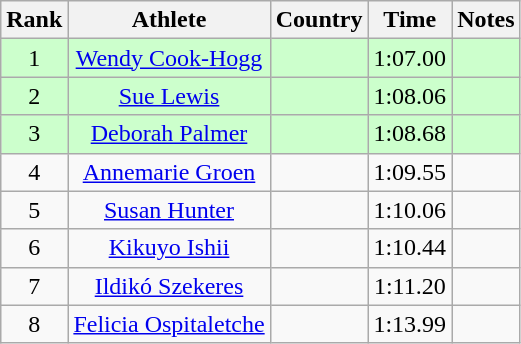<table class="wikitable sortable" style="text-align:center">
<tr>
<th>Rank</th>
<th>Athlete</th>
<th>Country</th>
<th>Time</th>
<th>Notes</th>
</tr>
<tr bgcolor=ccffcc>
<td>1</td>
<td><a href='#'>Wendy Cook-Hogg</a></td>
<td align=left></td>
<td>1:07.00</td>
<td></td>
</tr>
<tr bgcolor=ccffcc>
<td>2</td>
<td><a href='#'>Sue Lewis</a></td>
<td align=left></td>
<td>1:08.06</td>
<td></td>
</tr>
<tr bgcolor=ccffcc>
<td>3</td>
<td><a href='#'>Deborah Palmer</a></td>
<td align=left></td>
<td>1:08.68</td>
<td></td>
</tr>
<tr>
<td>4</td>
<td><a href='#'>Annemarie Groen</a></td>
<td align=left></td>
<td>1:09.55</td>
<td></td>
</tr>
<tr>
<td>5</td>
<td><a href='#'>Susan Hunter</a></td>
<td align=left></td>
<td>1:10.06</td>
<td></td>
</tr>
<tr>
<td>6</td>
<td><a href='#'>Kikuyo Ishii</a></td>
<td align=left></td>
<td>1:10.44</td>
<td></td>
</tr>
<tr>
<td>7</td>
<td><a href='#'>Ildikó Szekeres</a></td>
<td align=left></td>
<td>1:11.20</td>
<td></td>
</tr>
<tr>
<td>8</td>
<td><a href='#'>Felicia Ospitaletche</a></td>
<td align=left></td>
<td>1:13.99</td>
<td></td>
</tr>
</table>
